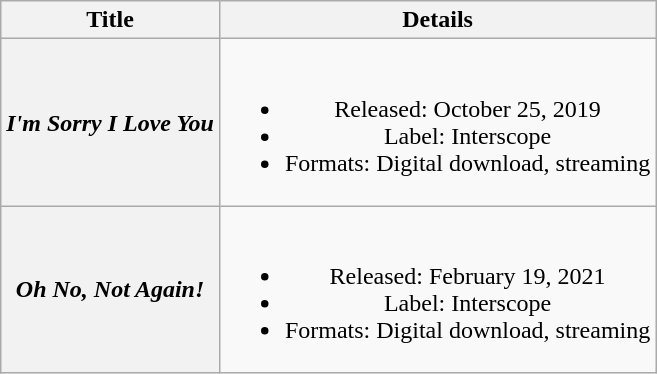<table class="wikitable plainrowheaders" style="text-align:center;">
<tr>
<th scope="col">Title</th>
<th scope="col">Details</th>
</tr>
<tr>
<th scope="row"><em>I'm Sorry I Love You</em></th>
<td><br><ul><li>Released: October 25, 2019</li><li>Label: Interscope</li><li>Formats: Digital download, streaming</li></ul></td>
</tr>
<tr>
<th scope="row"><em>Oh No, Not Again!</em></th>
<td><br><ul><li>Released: February 19, 2021</li><li>Label: Interscope</li><li>Formats: Digital download, streaming</li></ul></td>
</tr>
</table>
